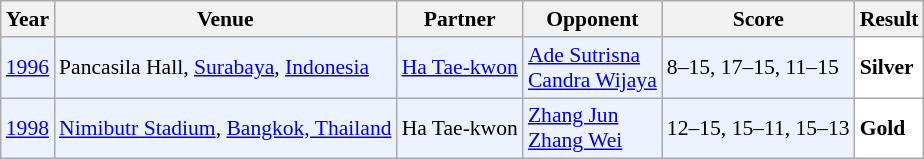<table class="sortable wikitable" style="font-size: 90%;">
<tr>
<th>Year</th>
<th>Venue</th>
<th>Partner</th>
<th>Opponent</th>
<th>Score</th>
<th>Result</th>
</tr>
<tr style="background:#ECF2FF">
<td align="center"><a href='#'>1996</a></td>
<td align="left">Pancasila Hall, <a href='#'>Surabaya</a>, <a href='#'>Indonesia</a></td>
<td align="left"> <a href='#'>Ha Tae-kwon</a></td>
<td align="left"> <a href='#'>Ade Sutrisna</a> <br>  <a href='#'>Candra Wijaya</a></td>
<td align="left">8–15, 17–15, 11–15</td>
<td style="text-align:left; background:white"> <strong>Silver</strong></td>
</tr>
<tr style="background:#ECF2FF">
<td align="center"><a href='#'>1998</a></td>
<td align="left"><a href='#'>Nimibutr Stadium</a>, <a href='#'>Bangkok, Thailand</a></td>
<td align="left"> Ha Tae-kwon</td>
<td align="left"> <a href='#'>Zhang Jun</a> <br>  <a href='#'>Zhang Wei</a></td>
<td align="left">12–15, 15–11, 15–13</td>
<td style="text-align:left; background:white"> <strong>Gold</strong></td>
</tr>
</table>
